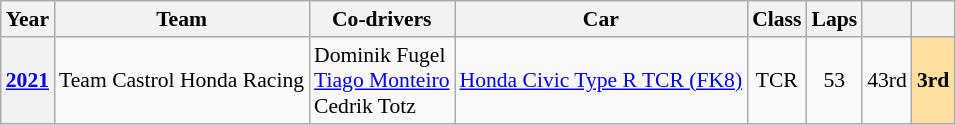<table class="wikitable" style="text-align:center; font-size:90%">
<tr>
<th>Year</th>
<th>Team</th>
<th>Co-drivers</th>
<th>Car</th>
<th>Class</th>
<th>Laps</th>
<th></th>
<th></th>
</tr>
<tr>
<th><a href='#'>2021</a></th>
<td align="left">Team Castrol Honda Racing</td>
<td align="left"> Dominik Fugel<br> <a href='#'>Tiago Monteiro</a><br> Cedrik Totz</td>
<td align="left"><a href='#'>Honda Civic Type R TCR (FK8)</a></td>
<td>TCR</td>
<td>53</td>
<td>43rd</td>
<td style="background:#FFDF9F;"><strong>3rd</strong></td>
</tr>
</table>
